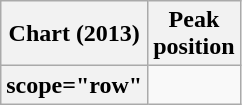<table class="wikitable sortable plainrowheaders">
<tr>
<th scope="col">Chart (2013)</th>
<th scope="col">Peak<br>position</th>
</tr>
<tr>
<th>scope="row"</th>
</tr>
</table>
